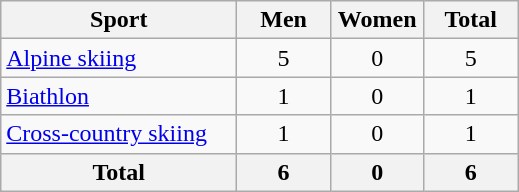<table class="wikitable sortable" style=text-align:center>
<tr>
<th width=150>Sport</th>
<th width=55>Men</th>
<th width=55>Women</th>
<th width=55>Total</th>
</tr>
<tr>
<td align=left><a href='#'>Alpine skiing</a></td>
<td>5</td>
<td>0</td>
<td>5</td>
</tr>
<tr>
<td align=left><a href='#'>Biathlon</a></td>
<td>1</td>
<td>0</td>
<td>1</td>
</tr>
<tr>
<td align=left><a href='#'>Cross-country skiing</a></td>
<td>1</td>
<td>0</td>
<td>1</td>
</tr>
<tr>
<th>Total</th>
<th>6</th>
<th>0</th>
<th>6</th>
</tr>
</table>
